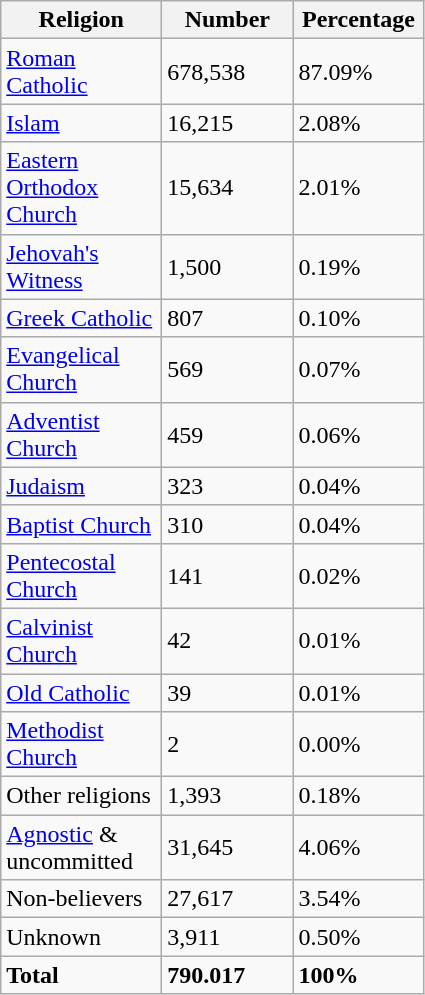<table class="wikitable">
<tr>
<th style="width:100px;">Religion</th>
<th style="width:80px;">Number</th>
<th style="width:80px;">Percentage</th>
</tr>
<tr>
<td><a href='#'>Roman Catholic</a></td>
<td>678,538</td>
<td>87.09%</td>
</tr>
<tr>
<td><a href='#'>Islam</a></td>
<td>16,215</td>
<td>2.08%</td>
</tr>
<tr>
<td><a href='#'>Eastern Orthodox Church</a></td>
<td>15,634</td>
<td>2.01%</td>
</tr>
<tr>
<td><a href='#'>Jehovah's Witness</a></td>
<td>1,500</td>
<td>0.19%</td>
</tr>
<tr>
<td><a href='#'>Greek Catholic</a></td>
<td>807</td>
<td>0.10%</td>
</tr>
<tr>
<td><a href='#'>Evangelical Church</a></td>
<td>569</td>
<td>0.07%</td>
</tr>
<tr>
<td><a href='#'>Adventist Church</a></td>
<td>459</td>
<td>0.06%</td>
</tr>
<tr>
<td><a href='#'>Judaism</a></td>
<td>323</td>
<td>0.04%</td>
</tr>
<tr>
<td><a href='#'>Baptist Church</a></td>
<td>310</td>
<td>0.04%</td>
</tr>
<tr>
<td><a href='#'>Pentecostal Church</a></td>
<td>141</td>
<td>0.02%</td>
</tr>
<tr>
<td><a href='#'>Calvinist Church</a></td>
<td>42</td>
<td>0.01%</td>
</tr>
<tr>
<td><a href='#'>Old Catholic</a></td>
<td>39</td>
<td>0.01%</td>
</tr>
<tr>
<td><a href='#'>Methodist Church</a></td>
<td>2</td>
<td>0.00%</td>
</tr>
<tr>
<td>Other religions</td>
<td>1,393</td>
<td>0.18%</td>
</tr>
<tr>
<td><a href='#'>Agnostic</a> & uncommitted</td>
<td>31,645</td>
<td>4.06%</td>
</tr>
<tr>
<td>Non-believers</td>
<td>27,617</td>
<td>3.54%</td>
</tr>
<tr>
<td>Unknown</td>
<td>3,911</td>
<td>0.50%</td>
</tr>
<tr>
<td><strong>Total</strong></td>
<td><strong>790.017</strong></td>
<td><strong>100%</strong></td>
</tr>
</table>
